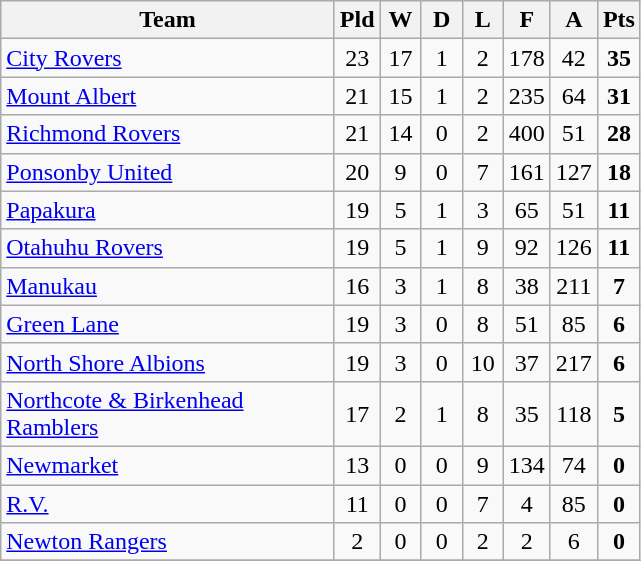<table class="wikitable" style="text-align:center;">
<tr>
<th width=215>Team</th>
<th width=20 abbr="Played">Pld</th>
<th width=20 abbr="Won">W</th>
<th width=20 abbr="Drawn">D</th>
<th width=20 abbr="Lost">L</th>
<th width=20 abbr="For">F</th>
<th width=20 abbr="Against">A</th>
<th width=20 abbr="Points">Pts</th>
</tr>
<tr>
<td style="text-align:left;"><a href='#'>City Rovers</a></td>
<td>23</td>
<td>17</td>
<td>1</td>
<td>2</td>
<td>178</td>
<td>42</td>
<td><strong>35</strong></td>
</tr>
<tr>
<td style="text-align:left;"><a href='#'>Mount Albert</a></td>
<td>21</td>
<td>15</td>
<td>1</td>
<td>2</td>
<td>235</td>
<td>64</td>
<td><strong>31</strong></td>
</tr>
<tr>
<td style="text-align:left;"><a href='#'>Richmond Rovers</a></td>
<td>21</td>
<td>14</td>
<td>0</td>
<td>2</td>
<td>400</td>
<td>51</td>
<td><strong>28</strong></td>
</tr>
<tr>
<td style="text-align:left;"><a href='#'>Ponsonby United</a></td>
<td>20</td>
<td>9</td>
<td>0</td>
<td>7</td>
<td>161</td>
<td>127</td>
<td><strong>18</strong></td>
</tr>
<tr>
<td style="text-align:left;"><a href='#'>Papakura</a></td>
<td>19</td>
<td>5</td>
<td>1</td>
<td>3</td>
<td>65</td>
<td>51</td>
<td><strong>11</strong></td>
</tr>
<tr>
<td style="text-align:left;"><a href='#'>Otahuhu Rovers</a></td>
<td>19</td>
<td>5</td>
<td>1</td>
<td>9</td>
<td>92</td>
<td>126</td>
<td><strong>11</strong></td>
</tr>
<tr>
<td style="text-align:left;"><a href='#'>Manukau</a></td>
<td>16</td>
<td>3</td>
<td>1</td>
<td>8</td>
<td>38</td>
<td>211</td>
<td><strong>7</strong></td>
</tr>
<tr>
<td style="text-align:left;"><a href='#'>Green Lane</a></td>
<td>19</td>
<td>3</td>
<td>0</td>
<td>8</td>
<td>51</td>
<td>85</td>
<td><strong>6</strong></td>
</tr>
<tr>
<td style="text-align:left;"><a href='#'>North Shore Albions</a></td>
<td>19</td>
<td>3</td>
<td>0</td>
<td>10</td>
<td>37</td>
<td>217</td>
<td><strong>6</strong></td>
</tr>
<tr>
<td style="text-align:left;"><a href='#'>Northcote & Birkenhead Ramblers</a></td>
<td>17</td>
<td>2</td>
<td>1</td>
<td>8</td>
<td>35</td>
<td>118</td>
<td><strong>5</strong></td>
</tr>
<tr>
<td style="text-align:left;"><a href='#'>Newmarket</a></td>
<td>13</td>
<td>0</td>
<td>0</td>
<td>9</td>
<td>134</td>
<td>74</td>
<td><strong>0</strong></td>
</tr>
<tr>
<td style="text-align:left;"><a href='#'>R.V.</a></td>
<td>11</td>
<td>0</td>
<td>0</td>
<td>7</td>
<td>4</td>
<td>85</td>
<td><strong>0</strong></td>
</tr>
<tr>
<td style="text-align:left;"><a href='#'>Newton Rangers</a></td>
<td>2</td>
<td>0</td>
<td>0</td>
<td>2</td>
<td>2</td>
<td>6</td>
<td><strong>0</strong></td>
</tr>
<tr>
</tr>
</table>
